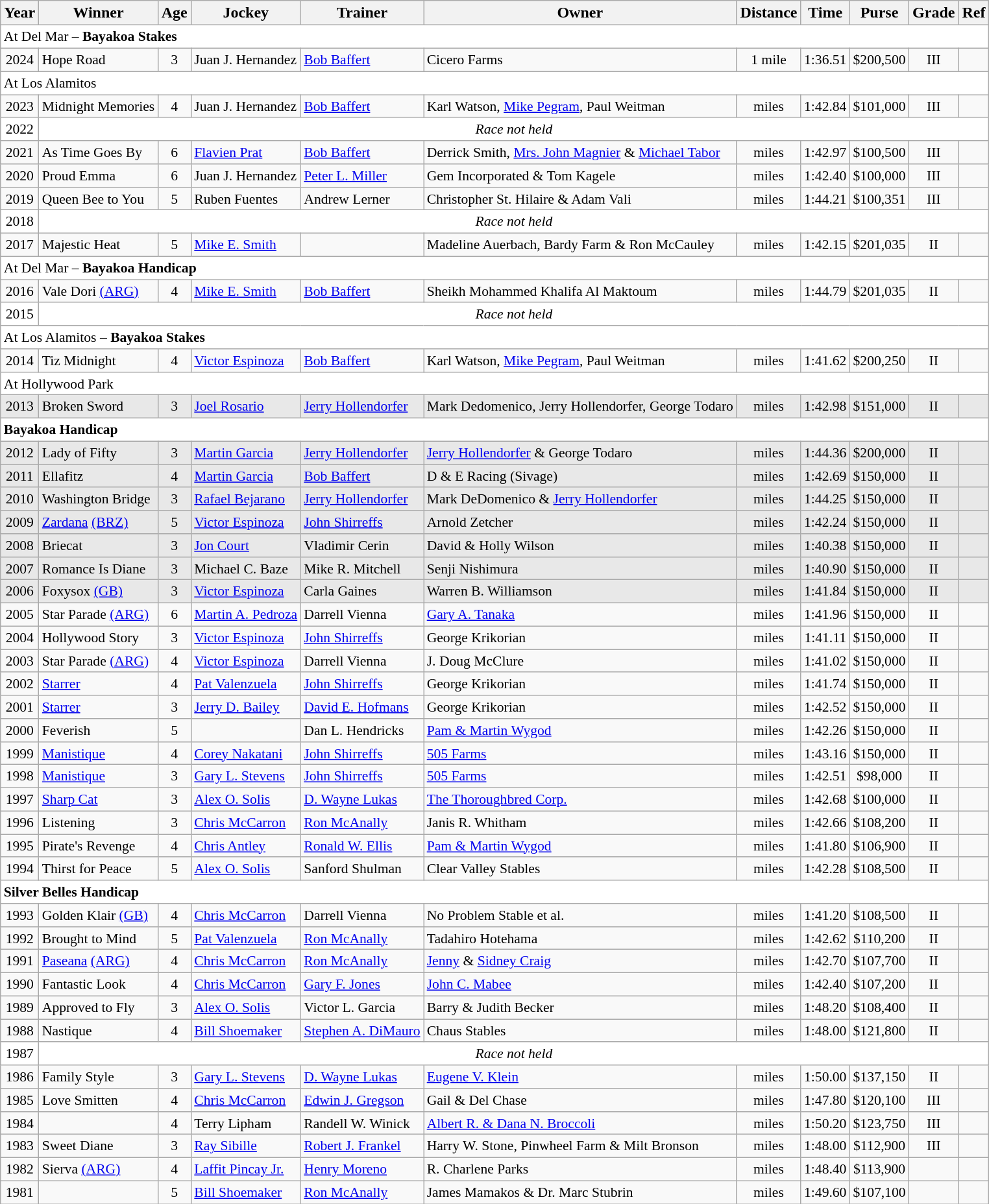<table class="wikitable sortable">
<tr>
<th>Year</th>
<th>Winner</th>
<th>Age</th>
<th>Jockey</th>
<th>Trainer</th>
<th>Owner</th>
<th>Distance</th>
<th>Time</th>
<th>Purse</th>
<th>Grade</th>
<th>Ref</th>
</tr>
<tr style="font-size:90%; background-color:white">
<td align="left" colspan=11>At Del Mar – <strong>Bayakoa Stakes</strong></td>
</tr>
<tr style="font-size:90%;">
<td align=center>2024</td>
<td>Hope Road</td>
<td align=center>3</td>
<td>Juan J. Hernandez</td>
<td><a href='#'>Bob Baffert</a></td>
<td>Cicero Farms</td>
<td align=center>1 mile</td>
<td align=center>1:36.51</td>
<td align=center>$200,500</td>
<td align=center>III</td>
<td></td>
</tr>
<tr style="font-size:90%; background-color:white">
<td align="left" colspan=11>At Los Alamitos</td>
</tr>
<tr style="font-size:90%;">
<td align=center>2023</td>
<td>Midnight Memories</td>
<td align=center>4</td>
<td>Juan J. Hernandez</td>
<td><a href='#'>Bob Baffert</a></td>
<td>Karl Watson, <a href='#'>Mike Pegram</a>, Paul Weitman</td>
<td align=center> miles</td>
<td align=center>1:42.84</td>
<td align=center>$101,000</td>
<td align=center>III</td>
<td></td>
</tr>
<tr style="font-size:90%; background-color:white">
<td align="center">2022</td>
<td align="center" colspan=10><em>Race not held</em></td>
</tr>
<tr style="font-size:90%;">
<td align=center>2021</td>
<td>As Time Goes By</td>
<td align=center>6</td>
<td><a href='#'>Flavien Prat</a></td>
<td><a href='#'>Bob Baffert</a></td>
<td>Derrick Smith, <a href='#'>Mrs. John Magnier</a> & <a href='#'>Michael Tabor</a></td>
<td align=center> miles</td>
<td align=center>1:42.97</td>
<td align=center>$100,500</td>
<td align=center>III</td>
<td></td>
</tr>
<tr style="font-size:90%;">
<td align=center>2020</td>
<td>Proud Emma</td>
<td align=center>6</td>
<td>Juan J. Hernandez</td>
<td><a href='#'>Peter L. Miller</a></td>
<td>Gem Incorporated & Tom Kagele</td>
<td align=center> miles</td>
<td align=center>1:42.40</td>
<td align=center>$100,000</td>
<td align=center>III</td>
<td></td>
</tr>
<tr style="font-size:90%;">
<td align=center>2019</td>
<td>Queen Bee to You</td>
<td align=center>5</td>
<td>Ruben Fuentes</td>
<td>Andrew Lerner</td>
<td>Christopher St. Hilaire & Adam Vali</td>
<td align=center> miles</td>
<td align=center>1:44.21</td>
<td align=center>$100,351</td>
<td align=center>III</td>
<td></td>
</tr>
<tr style="font-size:90%; background-color:white">
<td align="center">2018</td>
<td align="center" colspan=10><em>Race not held</em></td>
</tr>
<tr style="font-size:90%;">
<td align=center>2017</td>
<td>Majestic Heat</td>
<td align=center>5</td>
<td><a href='#'>Mike E. Smith</a></td>
<td></td>
<td>Madeline Auerbach, Bardy Farm & Ron McCauley</td>
<td align=center> miles</td>
<td align=center>1:42.15</td>
<td align=center>$201,035</td>
<td align=center>II</td>
<td></td>
</tr>
<tr style="font-size:90%; background-color:white">
<td align="left" colspan=11>At Del Mar – <strong>Bayakoa Handicap </strong></td>
</tr>
<tr style="font-size:90%;">
<td align=center>2016</td>
<td>Vale Dori <a href='#'>(ARG)</a></td>
<td align=center>4</td>
<td><a href='#'>Mike E. Smith</a></td>
<td><a href='#'>Bob Baffert</a></td>
<td>Sheikh Mohammed Khalifa Al Maktoum</td>
<td align=center> miles</td>
<td align=center>1:44.79</td>
<td align=center>$201,035</td>
<td align=center>II</td>
<td></td>
</tr>
<tr style="font-size:90%; background-color:white">
<td align="center">2015</td>
<td align="center" colspan=10><em>Race not held</em></td>
</tr>
<tr style="font-size:90%; background-color:white">
<td align="left" colspan=11>At Los Alamitos – <strong>Bayakoa Stakes</strong></td>
</tr>
<tr style="font-size:90%;">
<td align=center>2014</td>
<td>Tiz Midnight</td>
<td align=center>4</td>
<td><a href='#'>Victor Espinoza</a></td>
<td><a href='#'>Bob Baffert</a></td>
<td>Karl Watson, <a href='#'>Mike Pegram</a>, Paul Weitman</td>
<td align=center> miles</td>
<td align=center>1:41.62</td>
<td align=center>$200,250</td>
<td align=center>II</td>
<td></td>
</tr>
<tr style="font-size:90%; background-color:white">
<td align="left" colspan=11>At Hollywood Park</td>
</tr>
<tr style="font-size:90%; background-color:#E8E8E8">
<td align=center>2013</td>
<td>Broken Sword</td>
<td align=center>3</td>
<td><a href='#'>Joel Rosario</a></td>
<td><a href='#'>Jerry Hollendorfer</a></td>
<td>Mark Dedomenico, Jerry Hollendorfer, George Todaro</td>
<td align=center> miles</td>
<td align=center>1:42.98</td>
<td align=center>$151,000</td>
<td align=center>II</td>
<td></td>
</tr>
<tr style="font-size:90%; background-color:white">
<td align="left" colspan=11><strong>Bayakoa Handicap </strong></td>
</tr>
<tr style="font-size:90%; background-color:#E8E8E8">
<td align=center>2012</td>
<td>Lady of Fifty</td>
<td align=center>3</td>
<td><a href='#'>Martin Garcia</a></td>
<td><a href='#'>Jerry Hollendorfer</a></td>
<td><a href='#'>Jerry Hollendorfer</a> & George Todaro</td>
<td align=center> miles</td>
<td align=center>1:44.36</td>
<td align=center>$200,000</td>
<td align=center>II</td>
<td></td>
</tr>
<tr style="font-size:90%; background-color:#E8E8E8">
<td align=center>2011</td>
<td>Ellafitz</td>
<td align=center>4</td>
<td><a href='#'>Martin Garcia</a></td>
<td><a href='#'>Bob Baffert</a></td>
<td>D & E Racing (Sivage)</td>
<td align=center> miles</td>
<td align=center>1:42.69</td>
<td align=center>$150,000</td>
<td align=center>II</td>
<td></td>
</tr>
<tr style="font-size:90%; background-color:#E8E8E8">
<td align=center>2010</td>
<td>Washington Bridge</td>
<td align=center>3</td>
<td><a href='#'>Rafael Bejarano</a></td>
<td><a href='#'>Jerry Hollendorfer</a></td>
<td>Mark DeDomenico & <a href='#'>Jerry Hollendorfer</a></td>
<td align=center> miles</td>
<td align=center>1:44.25</td>
<td align=center>$150,000</td>
<td align=center>II</td>
<td></td>
</tr>
<tr style="font-size:90%; background-color:#E8E8E8">
<td align=center>2009</td>
<td><a href='#'>Zardana</a> <a href='#'>(BRZ)</a></td>
<td align=center>5</td>
<td><a href='#'>Victor Espinoza</a></td>
<td><a href='#'>John Shirreffs</a></td>
<td>Arnold Zetcher</td>
<td align=center> miles</td>
<td align=center>1:42.24</td>
<td align=center>$150,000</td>
<td align=center>II</td>
<td></td>
</tr>
<tr style="font-size:90%; background-color:#E8E8E8">
<td align=center>2008</td>
<td>Briecat</td>
<td align=center>3</td>
<td><a href='#'>Jon Court</a></td>
<td>Vladimir Cerin</td>
<td>David & Holly Wilson</td>
<td align=center> miles</td>
<td align=center>1:40.38</td>
<td align=center>$150,000</td>
<td align=center>II</td>
<td></td>
</tr>
<tr style="font-size:90%; background-color:#E8E8E8">
<td align=center>2007</td>
<td>Romance Is Diane</td>
<td align=center>3</td>
<td>Michael C. Baze</td>
<td>Mike R. Mitchell</td>
<td>Senji Nishimura</td>
<td align=center> miles</td>
<td align=center>1:40.90</td>
<td align=center>$150,000</td>
<td align=center>II</td>
<td></td>
</tr>
<tr style="font-size:90%; background-color:#E8E8E8">
<td align=center>2006</td>
<td>Foxysox <a href='#'>(GB)</a></td>
<td align=center>3</td>
<td><a href='#'>Victor Espinoza</a></td>
<td>Carla Gaines</td>
<td>Warren B. Williamson</td>
<td align=center> miles</td>
<td align=center>1:41.84</td>
<td align=center>$150,000</td>
<td align=center>II</td>
<td></td>
</tr>
<tr style="font-size:90%;">
<td align=center>2005</td>
<td>Star Parade <a href='#'>(ARG)</a></td>
<td align=center>6</td>
<td><a href='#'>Martin A. Pedroza</a></td>
<td>Darrell Vienna</td>
<td><a href='#'>Gary A. Tanaka</a></td>
<td align=center> miles</td>
<td align=center>1:41.96</td>
<td align=center>$150,000</td>
<td align=center>II</td>
<td></td>
</tr>
<tr style="font-size:90%;">
<td align=center>2004</td>
<td>Hollywood Story</td>
<td align=center>3</td>
<td><a href='#'>Victor Espinoza</a></td>
<td><a href='#'>John Shirreffs</a></td>
<td>George Krikorian</td>
<td align=center> miles</td>
<td align=center>1:41.11</td>
<td align=center>$150,000</td>
<td align=center>II</td>
<td></td>
</tr>
<tr style="font-size:90%;">
<td align=center>2003</td>
<td>Star Parade <a href='#'>(ARG)</a></td>
<td align=center>4</td>
<td><a href='#'>Victor Espinoza</a></td>
<td>Darrell Vienna</td>
<td>J. Doug McClure</td>
<td align=center> miles</td>
<td align=center>1:41.02</td>
<td align=center>$150,000</td>
<td align=center>II</td>
<td></td>
</tr>
<tr style="font-size:90%;">
<td align=center>2002</td>
<td><a href='#'>Starrer</a></td>
<td align=center>4</td>
<td><a href='#'>Pat Valenzuela</a></td>
<td><a href='#'>John Shirreffs</a></td>
<td>George Krikorian</td>
<td align=center> miles</td>
<td align=center>1:41.74</td>
<td align=center>$150,000</td>
<td align=center>II</td>
<td></td>
</tr>
<tr style="font-size:90%;">
<td align=center>2001</td>
<td><a href='#'>Starrer</a></td>
<td align=center>3</td>
<td><a href='#'>Jerry D. Bailey</a></td>
<td><a href='#'>David E. Hofmans</a></td>
<td>George Krikorian</td>
<td align=center> miles</td>
<td align=center>1:42.52</td>
<td align=center>$150,000</td>
<td align=center>II</td>
<td></td>
</tr>
<tr style="font-size:90%;">
<td align=center>2000</td>
<td>Feverish</td>
<td align=center>5</td>
<td></td>
<td>Dan L. Hendricks</td>
<td><a href='#'>Pam & Martin Wygod</a></td>
<td align=center> miles</td>
<td align=center>1:42.26</td>
<td align=center>$150,000</td>
<td align=center>II</td>
<td></td>
</tr>
<tr style="font-size:90%;">
<td align=center>1999</td>
<td><a href='#'>Manistique</a></td>
<td align=center>4</td>
<td><a href='#'>Corey Nakatani</a></td>
<td><a href='#'>John Shirreffs</a></td>
<td><a href='#'>505 Farms</a></td>
<td align=center> miles</td>
<td align=center>1:43.16</td>
<td align=center>$150,000</td>
<td align=center>II</td>
<td></td>
</tr>
<tr style="font-size:90%;">
<td align=center>1998</td>
<td><a href='#'>Manistique</a></td>
<td align=center>3</td>
<td><a href='#'>Gary L. Stevens</a></td>
<td><a href='#'>John Shirreffs</a></td>
<td><a href='#'>505 Farms</a></td>
<td align=center> miles</td>
<td align=center>1:42.51</td>
<td align=center>$98,000</td>
<td align=center>II</td>
<td></td>
</tr>
<tr style="font-size:90%;">
<td align=center>1997</td>
<td><a href='#'>Sharp Cat</a></td>
<td align=center>3</td>
<td><a href='#'>Alex O. Solis</a></td>
<td><a href='#'>D. Wayne Lukas</a></td>
<td><a href='#'>The Thoroughbred Corp.</a></td>
<td align=center> miles</td>
<td align=center>1:42.68</td>
<td align=center>$100,000</td>
<td align=center>II</td>
<td></td>
</tr>
<tr style="font-size:90%;">
<td align=center>1996</td>
<td>Listening</td>
<td align=center>3</td>
<td><a href='#'>Chris McCarron</a></td>
<td><a href='#'>Ron McAnally</a></td>
<td>Janis R. Whitham</td>
<td align=center> miles</td>
<td align=center>1:42.66</td>
<td align=center>$108,200</td>
<td align=center>II</td>
<td></td>
</tr>
<tr style="font-size:90%;">
<td align=center>1995</td>
<td>Pirate's Revenge</td>
<td align=center>4</td>
<td><a href='#'>Chris Antley</a></td>
<td><a href='#'>Ronald W. Ellis</a></td>
<td><a href='#'>Pam & Martin Wygod</a></td>
<td align=center> miles</td>
<td align=center>1:41.80</td>
<td align=center>$106,900</td>
<td align=center>II</td>
<td></td>
</tr>
<tr style="font-size:90%;">
<td align=center>1994</td>
<td>Thirst for Peace</td>
<td align=center>5</td>
<td><a href='#'>Alex O. Solis</a></td>
<td>Sanford Shulman</td>
<td>Clear Valley Stables</td>
<td align=center> miles</td>
<td align=center>1:42.28</td>
<td align=center>$108,500</td>
<td align=center>II</td>
<td></td>
</tr>
<tr style="font-size:90%; background-color:white">
<td align="left" colspan=11><strong>Silver Belles Handicap</strong></td>
</tr>
<tr style="font-size:90%;">
<td align=center>1993</td>
<td>Golden Klair <a href='#'>(GB)</a></td>
<td align=center>4</td>
<td><a href='#'>Chris McCarron</a></td>
<td>Darrell Vienna</td>
<td>No Problem Stable et al.</td>
<td align=center> miles</td>
<td align=center>1:41.20</td>
<td align=center>$108,500</td>
<td align=center>II</td>
<td></td>
</tr>
<tr style="font-size:90%;">
<td align=center>1992</td>
<td>Brought to Mind</td>
<td align=center>5</td>
<td><a href='#'>Pat Valenzuela</a></td>
<td><a href='#'>Ron McAnally</a></td>
<td>Tadahiro Hotehama</td>
<td align=center> miles</td>
<td align=center>1:42.62</td>
<td align=center>$110,200</td>
<td align=center>II</td>
<td></td>
</tr>
<tr style="font-size:90%;">
<td align=center>1991</td>
<td><a href='#'>Paseana</a> <a href='#'>(ARG)</a></td>
<td align=center>4</td>
<td><a href='#'>Chris McCarron</a></td>
<td><a href='#'>Ron McAnally</a></td>
<td><a href='#'>Jenny</a> & <a href='#'>Sidney Craig</a></td>
<td align=center> miles</td>
<td align=center>1:42.70</td>
<td align=center>$107,700</td>
<td align=center>II</td>
<td></td>
</tr>
<tr style="font-size:90%;">
<td align=center>1990</td>
<td>Fantastic Look</td>
<td align=center>4</td>
<td><a href='#'>Chris McCarron</a></td>
<td><a href='#'>Gary F. Jones</a></td>
<td><a href='#'>John C. Mabee</a></td>
<td align=center> miles</td>
<td align=center>1:42.40</td>
<td align=center>$107,200</td>
<td align=center>II</td>
<td></td>
</tr>
<tr style="font-size:90%;">
<td align=center>1989</td>
<td>Approved to Fly</td>
<td align=center>3</td>
<td><a href='#'>Alex O. Solis</a></td>
<td>Victor L. Garcia</td>
<td>Barry & Judith Becker</td>
<td align=center> miles</td>
<td align=center>1:48.20</td>
<td align=center>$108,400</td>
<td align=center>II</td>
<td></td>
</tr>
<tr style="font-size:90%;">
<td align=center>1988</td>
<td>Nastique</td>
<td align=center>4</td>
<td><a href='#'>Bill Shoemaker</a></td>
<td><a href='#'>Stephen A. DiMauro</a></td>
<td>Chaus Stables</td>
<td align=center> miles</td>
<td align=center>1:48.00</td>
<td align=center>$121,800</td>
<td align=center>II</td>
<td></td>
</tr>
<tr style="font-size:90%; background-color:white">
<td align="center">1987</td>
<td align="center" colspan=10><em>Race not held</em></td>
</tr>
<tr style="font-size:90%;">
<td align=center>1986</td>
<td>Family Style</td>
<td align=center>3</td>
<td><a href='#'>Gary L. Stevens</a></td>
<td><a href='#'>D. Wayne Lukas</a></td>
<td><a href='#'>Eugene V. Klein</a></td>
<td align=center> miles</td>
<td align=center>1:50.00</td>
<td align=center>$137,150</td>
<td align=center>II</td>
<td></td>
</tr>
<tr style="font-size:90%;">
<td align=center>1985</td>
<td>Love Smitten</td>
<td align=center>4</td>
<td><a href='#'>Chris McCarron</a></td>
<td><a href='#'>Edwin J. Gregson</a></td>
<td>Gail & Del Chase</td>
<td align=center> miles</td>
<td align=center>1:47.80</td>
<td align=center>$120,100</td>
<td align=center>III</td>
<td></td>
</tr>
<tr style="font-size:90%;">
<td align=center>1984</td>
<td></td>
<td align=center>4</td>
<td>Terry Lipham</td>
<td>Randell W. Winick</td>
<td><a href='#'>Albert R. & Dana N. Broccoli</a></td>
<td align=center> miles</td>
<td align=center>1:50.20</td>
<td align=center>$123,750</td>
<td align=center>III</td>
<td></td>
</tr>
<tr style="font-size:90%;">
<td align=center>1983</td>
<td>Sweet Diane</td>
<td align=center>3</td>
<td><a href='#'>Ray Sibille</a></td>
<td><a href='#'>Robert J. Frankel</a></td>
<td>Harry W. Stone, Pinwheel Farm & Milt Bronson</td>
<td align=center> miles</td>
<td align=center>1:48.00</td>
<td align=center>$112,900</td>
<td align=center>III</td>
<td></td>
</tr>
<tr style="font-size:90%;">
<td align=center>1982</td>
<td>Sierva <a href='#'>(ARG)</a></td>
<td align=center>4</td>
<td><a href='#'>Laffit Pincay Jr.</a></td>
<td><a href='#'>Henry Moreno</a></td>
<td>R. Charlene Parks</td>
<td align=center> miles</td>
<td align=center>1:48.40</td>
<td align=center>$113,900</td>
<td align=center></td>
<td></td>
</tr>
<tr style="font-size:90%;">
<td align=center>1981</td>
<td></td>
<td align=center>5</td>
<td><a href='#'>Bill Shoemaker</a></td>
<td><a href='#'>Ron McAnally</a></td>
<td>James Mamakos & Dr. Marc Stubrin</td>
<td align=center> miles</td>
<td align=center>1:49.60</td>
<td align=center>$107,100</td>
<td align=center></td>
<td></td>
</tr>
</table>
